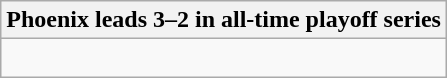<table class="wikitable collapsible collapsed">
<tr>
<th>Phoenix leads 3–2 in all-time playoff series</th>
</tr>
<tr>
<td><br>



</td>
</tr>
</table>
